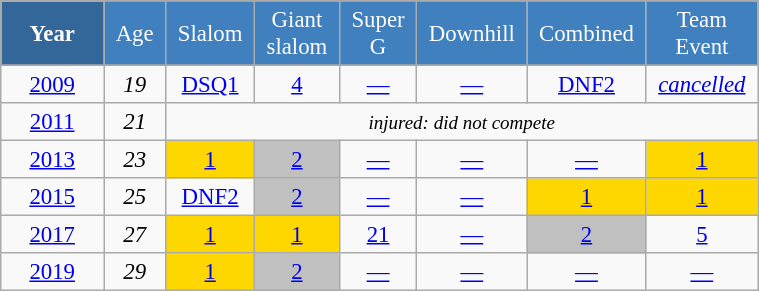<table class="wikitable" style="font-size:95%; text-align:center; border:grey solid 1px; border-collapse:collapse;" width="40%">
<tr style="background-color:#369; color:white;">
<td rowspan="2" colspan="1" width="10%"><strong>Year</strong></td>
</tr>
<tr style="background-color:#4180be; color:white;">
<td width="5%">Age</td>
<td width="5%">Slalom</td>
<td width="5%">Giant<br>slalom</td>
<td width="5%">Super G</td>
<td width="5%">Downhill</td>
<td width="5%">Combined</td>
<td width="5%">Team Event</td>
</tr>
<tr style="background-color:#8CB2D8; color:white;">
</tr>
<tr>
<td><a href='#'>2009</a></td>
<td><em>19</em></td>
<td><a href='#'>DSQ1</a></td>
<td><a href='#'>4</a></td>
<td><a href='#'>—</a></td>
<td><a href='#'>—</a></td>
<td><a href='#'>DNF2</a></td>
<td><a href='#'><em>cancelled</em></a></td>
</tr>
<tr>
<td><a href='#'>2011</a></td>
<td><em>21</em></td>
<td colspan=6><em><small>injured: did not compete</small></em></td>
</tr>
<tr>
<td><a href='#'>2013</a></td>
<td><em>23</em></td>
<td style="background:gold;"><a href='#'>1</a></td>
<td style="background:silver;"><a href='#'>2</a></td>
<td><a href='#'>—</a></td>
<td><a href='#'>—</a></td>
<td><a href='#'>—</a></td>
<td style="background:gold;"><a href='#'>1</a></td>
</tr>
<tr>
<td><a href='#'>2015</a></td>
<td><em>25</em></td>
<td><a href='#'>DNF2</a></td>
<td style="background:silver;"><a href='#'>2</a></td>
<td><a href='#'>—</a></td>
<td><a href='#'>—</a></td>
<td style="background:gold;"><a href='#'>1</a></td>
<td style="background:gold;"><a href='#'>1</a></td>
</tr>
<tr>
<td><a href='#'>2017</a></td>
<td><em>27</em></td>
<td style="background:gold;"><a href='#'>1</a></td>
<td style="background:gold;"><a href='#'>1</a></td>
<td><a href='#'>21</a></td>
<td><a href='#'>—</a></td>
<td style="background:silver;"><a href='#'>2</a></td>
<td><a href='#'>5</a></td>
</tr>
<tr>
<td><a href='#'>2019</a></td>
<td><em>29</em></td>
<td style="background:gold;"><a href='#'>1</a></td>
<td style="background:silver;"><a href='#'>2</a></td>
<td><a href='#'>—</a></td>
<td><a href='#'>—</a></td>
<td><a href='#'>—</a></td>
<td><a href='#'>—</a></td>
</tr>
</table>
